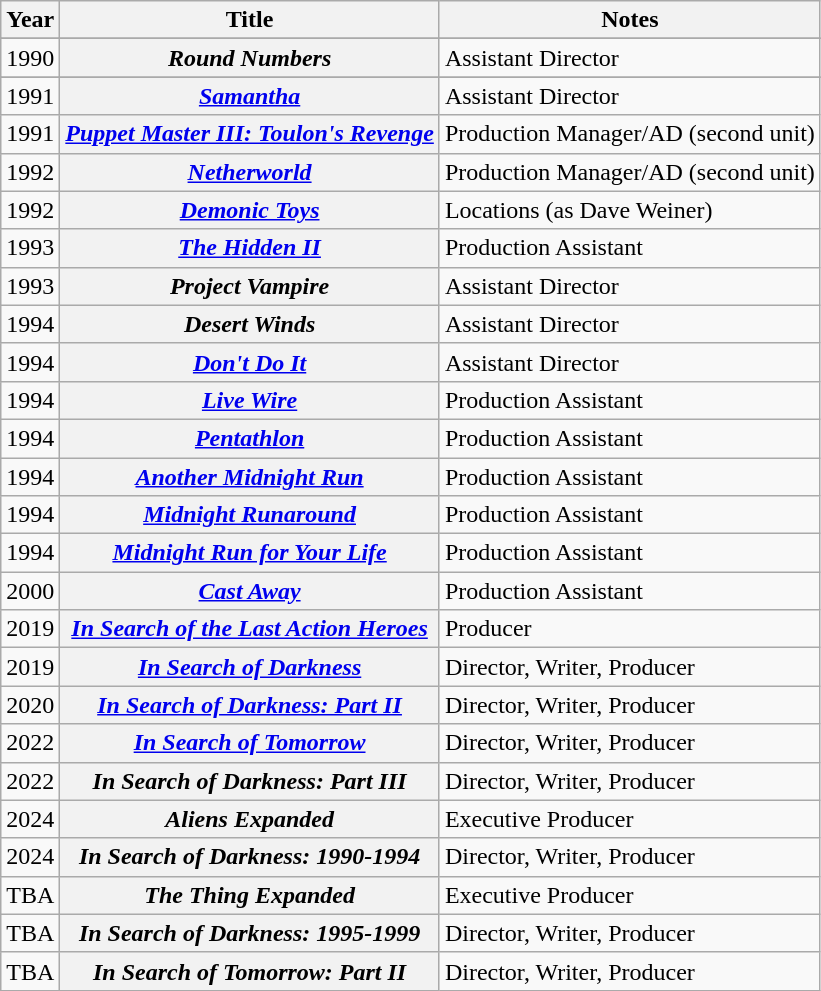<table class="wikitable plainrowheaders sortable">
<tr>
<th scope="col">Year</th>
<th scope="col">Title</th>
<th class="unsortable">Notes</th>
</tr>
<tr>
</tr>
<tr>
<td>1990</td>
<th scope="row"><em>Round Numbers</em></th>
<td>Assistant Director</td>
</tr>
<tr>
</tr>
<tr>
<td>1991</td>
<th scope="row"><em><a href='#'>Samantha</a></em></th>
<td>Assistant Director</td>
</tr>
<tr>
<td>1991</td>
<th scope="row"><em><a href='#'>Puppet Master III: Toulon's Revenge</a></em></th>
<td>Production Manager/AD (second unit)</td>
</tr>
<tr>
<td>1992</td>
<th scope="row"><em><a href='#'>Netherworld</a></em></th>
<td>Production Manager/AD (second unit)</td>
</tr>
<tr>
<td>1992</td>
<th scope="row"><em><a href='#'>Demonic Toys</a></em></th>
<td>Locations (as Dave Weiner)</td>
</tr>
<tr>
<td>1993</td>
<th scope="row"><em><a href='#'>The Hidden II</a></em></th>
<td>Production Assistant</td>
</tr>
<tr>
<td>1993</td>
<th scope="row"><em>Project Vampire</em></th>
<td>Assistant Director</td>
</tr>
<tr>
<td>1994</td>
<th scope="row"><em>Desert Winds</em></th>
<td>Assistant Director</td>
</tr>
<tr>
<td>1994</td>
<th scope="row"><em><a href='#'>Don't Do It</a></em></th>
<td>Assistant Director</td>
</tr>
<tr>
<td>1994</td>
<th scope="row"><em><a href='#'>Live Wire</a></em></th>
<td>Production Assistant</td>
</tr>
<tr>
<td>1994</td>
<th scope="row"><em><a href='#'>Pentathlon</a></em></th>
<td>Production Assistant</td>
</tr>
<tr>
<td>1994</td>
<th scope="row"><em><a href='#'>Another Midnight Run</a></em></th>
<td>Production Assistant</td>
</tr>
<tr>
<td>1994</td>
<th scope="row"><em><a href='#'>Midnight Runaround</a></em></th>
<td>Production Assistant</td>
</tr>
<tr>
<td>1994</td>
<th scope="row"><em><a href='#'>Midnight Run for Your Life</a></em></th>
<td>Production Assistant</td>
</tr>
<tr>
<td>2000</td>
<th scope="row"><em><a href='#'>Cast Away</a></em></th>
<td>Production Assistant</td>
</tr>
<tr>
<td>2019</td>
<th scope="row"><em><a href='#'>In Search of the Last Action Heroes</a></em></th>
<td>Producer</td>
</tr>
<tr>
<td>2019</td>
<th scope="row"><em><a href='#'>In Search of Darkness</a></em></th>
<td>Director, Writer, Producer</td>
</tr>
<tr>
<td>2020</td>
<th scope="row"><em><a href='#'>In Search of Darkness: Part II</a></em></th>
<td>Director, Writer, Producer</td>
</tr>
<tr>
<td>2022</td>
<th scope="row"><em><a href='#'>In Search of Tomorrow</a></em></th>
<td>Director, Writer, Producer</td>
</tr>
<tr>
<td>2022</td>
<th scope="row"><em>In Search of Darkness: Part III</em></th>
<td>Director, Writer, Producer</td>
</tr>
<tr>
<td>2024</td>
<th scope="row"><em>Aliens Expanded</em></th>
<td>Executive Producer</td>
</tr>
<tr>
<td>2024</td>
<th scope="row"><em>In Search of Darkness: 1990-1994</em></th>
<td>Director, Writer, Producer</td>
</tr>
<tr>
<td>TBA</td>
<th scope="row"><em>The Thing Expanded</em></th>
<td>Executive Producer</td>
</tr>
<tr>
<td>TBA</td>
<th scope="row"><em>In Search of Darkness: 1995-1999</em></th>
<td>Director, Writer, Producer</td>
</tr>
<tr>
<td>TBA</td>
<th scope="row"><em>In Search of Tomorrow: Part II</em></th>
<td>Director, Writer, Producer</td>
</tr>
</table>
